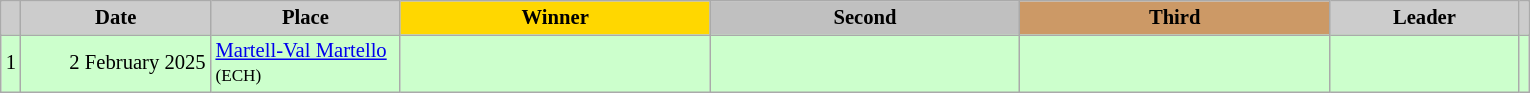<table class="wikitable plainrowheaders" style="background:#fff; font-size:86%; line-height:16px; border:grey solid 1px; border-collapse:collapse;">
<tr>
<th scope="col" style="background:#ccc; width=20 px;"></th>
<th scope="col" style="background:#ccc; width:120px;">Date</th>
<th scope="col" style="background:#ccc; width:120px;">Place <br> </th>
<th scope="col" style="background:gold; width:200px;">Winner</th>
<th scope="col" style="background:silver; width:200px;">Second</th>
<th scope="col" style="background:#c96; width:200px;">Third</th>
<th scope="col" style="background:#ccc; width:120px;">Leader <br> </th>
<th scope="col" style="background:#ccc; width=20 px;"></th>
</tr>
<tr style="background:#CCFFCC">
<td align="center">1</td>
<td align="right">2 February 2025</td>
<td> <a href='#'>Martell-Val Martello</a> <small>(ECH)</small></td>
<td></td>
<td></td>
<td></td>
<td></td>
<td></td>
</tr>
</table>
